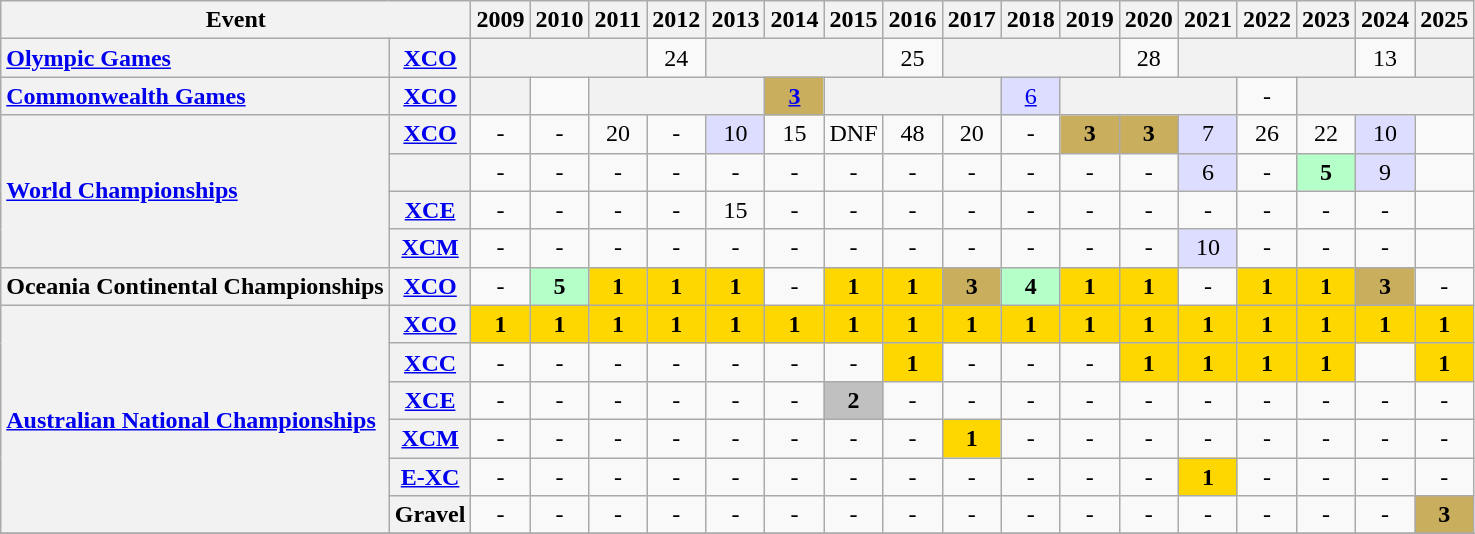<table class="wikitable plainrowheaders">
<tr>
<th colspan="2" scope="col">Event</th>
<th scope="col">2009</th>
<th scope="col">2010</th>
<th scope="col">2011</th>
<th scope="col">2012</th>
<th scope="col">2013</th>
<th scope="col">2014</th>
<th scope="col">2015</th>
<th scope="col">2016</th>
<th scope="col">2017</th>
<th scope="col">2018</th>
<th scope="col">2019</th>
<th scope="col">2020</th>
<th scope="col">2021</th>
<th scope="col">2022</th>
<th scope="col">2023</th>
<th scope="col">2024</th>
<th scope="col">2025</th>
</tr>
<tr style="text-align:center;">
<th style="text-align:left;"> <a href='#'>Olympic Games</a></th>
<th><a href='#'> XCO</a></th>
<td style="background:#f2f2f2;" colspan="3"></td>
<td>24</td>
<td style="background:#f2f2f2;" colspan="3"></td>
<td>25</td>
<td style="background:#f2f2f2;" colspan="3"></td>
<td>28</td>
<td style="background:#f2f2f2;" colspan="3"></td>
<td>13</td>
<td style="background:#f2f2f2;"></td>
</tr>
<tr style="text-align:center;">
<th style="text-align:left;"> <a href='#'>Commonwealth Games</a></th>
<th><a href='#'> XCO</a></th>
<td style="background:#f2f2f2;"></td>
<td></td>
<td style="background:#f2f2f2;" colspan="3"></td>
<td style="background:#C9AE5D;"><strong><a href='#'>3</a></strong></td>
<td style="background:#f2f2f2;" colspan="3"></td>
<td style="background:#ddf;"><a href='#'>6</a></td>
<td style="background:#f2f2f2;" colspan="3"></td>
<td>-</td>
<td style="background:#f2f2f2;" colspan="3"></td>
</tr>
<tr style="text-align:center;">
<th style="text-align:left;" rowspan="4"> <a href='#'>World Championships</a></th>
<th><a href='#'>XCO</a></th>
<td>-</td>
<td>-</td>
<td>20 </td>
<td>-</td>
<td style="background:#ddf;">10</td>
<td>15</td>
<td>DNF</td>
<td>48</td>
<td>20</td>
<td>-</td>
<td style="background:#C9AE5D;"><strong>3</strong></td>
<td style="background:#C9AE5D;"><strong>3</strong></td>
<td style="background:#ddf;">7</td>
<td>26</td>
<td>22</td>
<td style="background:#ddf;">10</td>
<td></td>
</tr>
<tr style="text-align:center;">
<th></th>
<td>-</td>
<td>-</td>
<td>-</td>
<td>-</td>
<td>-</td>
<td>-</td>
<td>-</td>
<td>-</td>
<td>-</td>
<td>-</td>
<td>-</td>
<td>-</td>
<td style="background:#ddf;">6</td>
<td>-</td>
<td style="background:#B5FFC9;"><strong>5</strong></td>
<td style="background:#ddf;">9</td>
<td></td>
</tr>
<tr style="text-align:center;">
<th><a href='#'>XCE</a></th>
<td>-</td>
<td>-</td>
<td>-</td>
<td>-</td>
<td>15</td>
<td>-</td>
<td>-</td>
<td>-</td>
<td>-</td>
<td>-</td>
<td>-</td>
<td>-</td>
<td>-</td>
<td>-</td>
<td>-</td>
<td>-</td>
<td></td>
</tr>
<tr style="text-align:center;">
<th><a href='#'>XCM</a></th>
<td>-</td>
<td>-</td>
<td>-</td>
<td>-</td>
<td>-</td>
<td>-</td>
<td>-</td>
<td>-</td>
<td>-</td>
<td>-</td>
<td>-</td>
<td>-</td>
<td style="background:#ddf;">10</td>
<td>-</td>
<td>-</td>
<td>-</td>
<td></td>
</tr>
<tr style="text-align:center;">
<th style="text-align:left;"> Oceania Continental Championships</th>
<th><a href='#'>XCO</a></th>
<td>-</td>
<td style="background:#B5FFC9;"><strong>5</strong></td>
<td style="background:gold;"><strong>1</strong> </td>
<td style="background:gold;"><strong>1</strong> </td>
<td style="background:gold;"><strong>1</strong> </td>
<td>-</td>
<td style="background:gold;"><strong>1</strong></td>
<td style="background:gold;"><strong>1</strong></td>
<td style="background:#C9AE5D;"><strong>3</strong></td>
<td style="background:#B5FFC9;"><strong>4</strong></td>
<td style="background:gold;"><strong>1</strong></td>
<td style="background:gold;"><strong>1</strong></td>
<td>-</td>
<td style="background:gold;"><strong>1</strong></td>
<td style="background:gold;"><strong>1</strong></td>
<td style="background:#C9AE5D;"><strong>3</strong></td>
<td>-</td>
</tr>
<tr style="text-align:center;">
<th style="text-align:left;" rowspan="6"><a href='#'> Australian National Championships</a></th>
<th><a href='#'>XCO</a></th>
<td style="background:gold;"><strong>1</strong> </td>
<td style="background:gold;"><strong>1</strong> </td>
<td style="background:gold;"><strong>1</strong> </td>
<td style="background:gold;"><strong>1</strong> </td>
<td style="background:gold;"><strong>1</strong> </td>
<td style="background:gold;"><strong>1</strong></td>
<td style="background:gold;"><strong>1</strong></td>
<td style="background:gold;"><strong>1</strong></td>
<td style="background:gold;"><strong>1</strong></td>
<td style="background:gold;"><strong>1</strong></td>
<td style="background:gold;"><strong>1</strong></td>
<td style="background:gold;"><strong>1</strong></td>
<td style="background:gold;"><strong>1</strong></td>
<td style="background:gold;"><strong>1</strong></td>
<td style="background:gold;"><strong>1</strong></td>
<td style="background:gold;"><strong>1</strong></td>
<td style="background:gold;"><strong>1</strong></td>
</tr>
<tr style="text-align:center;">
<th><a href='#'>XCC</a></th>
<td>-</td>
<td>-</td>
<td>-</td>
<td>-</td>
<td>-</td>
<td>-</td>
<td>-</td>
<td style="background:gold;"><strong>1</strong></td>
<td>-</td>
<td>-</td>
<td>-</td>
<td style="background:gold;"><strong>1</strong></td>
<td style="background:gold;"><strong>1</strong></td>
<td style="background:gold;"><strong>1</strong></td>
<td style="background:gold;"><strong>1</strong></td>
<td></td>
<td style="background:gold;"><strong>1</strong></td>
</tr>
<tr style="text-align:center;">
<th><a href='#'>XCE</a></th>
<td>-</td>
<td>-</td>
<td>-</td>
<td>-</td>
<td>-</td>
<td>-</td>
<td style="background:silver;"><strong>2</strong></td>
<td>-</td>
<td>-</td>
<td>-</td>
<td>-</td>
<td>-</td>
<td>-</td>
<td>-</td>
<td>-</td>
<td>-</td>
<td>-</td>
</tr>
<tr style="text-align:center;">
<th><a href='#'>XCM</a></th>
<td>-</td>
<td>-</td>
<td>-</td>
<td>-</td>
<td>-</td>
<td>-</td>
<td>-</td>
<td>-</td>
<td style="background:gold;"><strong>1</strong></td>
<td>-</td>
<td>-</td>
<td>-</td>
<td>-</td>
<td>-</td>
<td>-</td>
<td>-</td>
<td>-</td>
</tr>
<tr style="text-align:center;">
<th><a href='#'> E-XC</a></th>
<td>-</td>
<td>-</td>
<td>-</td>
<td>-</td>
<td>-</td>
<td>-</td>
<td>-</td>
<td>-</td>
<td>-</td>
<td>-</td>
<td>-</td>
<td>-</td>
<td style="background:gold;"><strong>1</strong></td>
<td>-</td>
<td>-</td>
<td>-</td>
<td>-</td>
</tr>
<tr style="text-align:center;">
<th>Gravel</th>
<td>-</td>
<td>-</td>
<td>-</td>
<td>-</td>
<td>-</td>
<td>-</td>
<td>-</td>
<td>-</td>
<td>-</td>
<td>-</td>
<td>-</td>
<td>-</td>
<td>-</td>
<td>-</td>
<td>-</td>
<td>-</td>
<td style="background:#C9AE5D;"><strong>3</strong></td>
</tr>
<tr>
</tr>
</table>
